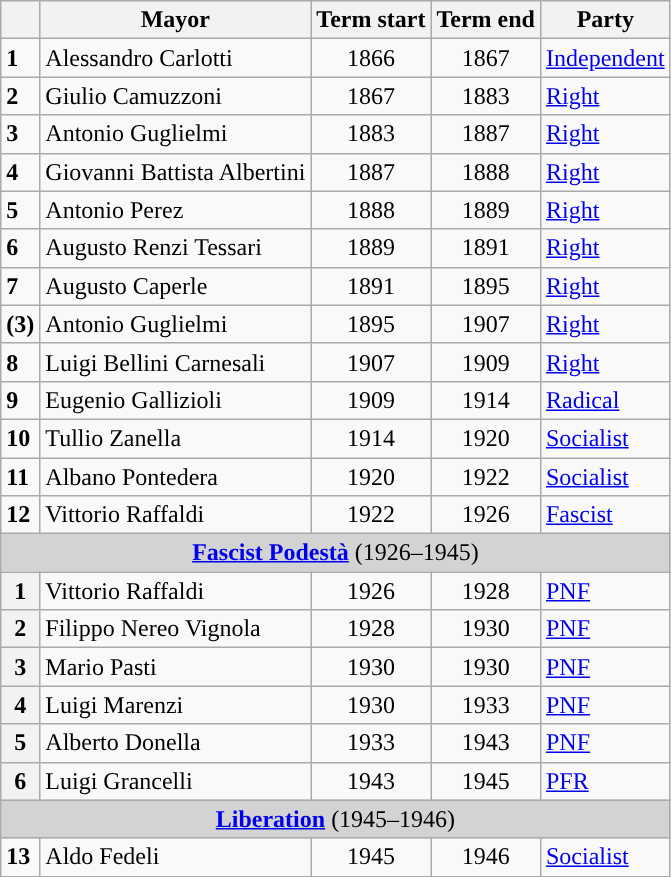<table class="wikitable">
<tr>
<th class=unsortable> </th>
<th>Mayor</th>
<th>Term start</th>
<th>Term end</th>
<th>Party</th>
</tr>
<tr>
<td style="background:"><strong>1</strong></td>
<td>Alessandro Carlotti</td>
<td align=center>1866</td>
<td align=center>1867</td>
<td><a href='#'>Independent</a></td>
</tr>
<tr>
<td style="background:"><strong>2</strong></td>
<td>Giulio Camuzzoni</td>
<td align=center>1867</td>
<td align=center>1883</td>
<td><a href='#'>Right</a></td>
</tr>
<tr>
<td style="background:"><strong>3</strong></td>
<td>Antonio Guglielmi</td>
<td align=center>1883</td>
<td align=center>1887</td>
<td><a href='#'>Right</a></td>
</tr>
<tr>
<td style="background:"><strong>4</strong></td>
<td>Giovanni Battista Albertini</td>
<td align=center>1887</td>
<td align=center>1888</td>
<td><a href='#'>Right</a></td>
</tr>
<tr>
<td style="background:"><strong>5</strong></td>
<td>Antonio Perez</td>
<td align=center>1888</td>
<td align=center>1889</td>
<td><a href='#'>Right</a></td>
</tr>
<tr>
<td style="background:"><strong>6</strong></td>
<td>Augusto Renzi Tessari</td>
<td align=center>1889</td>
<td align=center>1891</td>
<td><a href='#'>Right</a></td>
</tr>
<tr>
<td style="background:"><strong>7</strong></td>
<td>Augusto Caperle</td>
<td align=center>1891</td>
<td align=center>1895</td>
<td><a href='#'>Right</a></td>
</tr>
<tr>
<td style="background:"><strong>(3)</strong></td>
<td>Antonio Guglielmi</td>
<td align=center>1895</td>
<td align=center>1907</td>
<td><a href='#'>Right</a></td>
</tr>
<tr>
<td style="background:"><strong>8</strong></td>
<td>Luigi Bellini Carnesali</td>
<td align=center>1907</td>
<td align=center>1909</td>
<td><a href='#'>Right</a></td>
</tr>
<tr>
<td style="background:"><strong>9</strong></td>
<td>Eugenio Gallizioli</td>
<td align=center>1909</td>
<td align=center>1914</td>
<td><a href='#'>Radical</a></td>
</tr>
<tr>
<td style="background:"><strong>10</strong></td>
<td>Tullio Zanella</td>
<td align=center>1914</td>
<td align=center>1920</td>
<td><a href='#'>Socialist</a></td>
</tr>
<tr>
<td style="background:"><strong>11</strong></td>
<td>Albano Pontedera</td>
<td align=center>1920</td>
<td align=center>1922</td>
<td><a href='#'>Socialist</a></td>
</tr>
<tr>
<td style="background:"><strong>12</strong></td>
<td>Vittorio Raffaldi</td>
<td align=center>1922</td>
<td align=center>1926</td>
<td><a href='#'>Fascist</a></td>
</tr>
<tr>
<td colspan="8" bgcolor="lightgrey" align=center><strong><a href='#'>Fascist Podestà</a></strong> (1926–1945)</td>
</tr>
<tr>
<th rowspan=1 style="background:">1</th>
<td>Vittorio Raffaldi</td>
<td align=center>1926</td>
<td align=center>1928</td>
<td><a href='#'>PNF</a></td>
</tr>
<tr>
<th rowspan=1 style="background:">2</th>
<td>Filippo Nereo Vignola</td>
<td align=center>1928</td>
<td align=center>1930</td>
<td><a href='#'>PNF</a></td>
</tr>
<tr>
<th rowspan=1 style="background:">3</th>
<td>Mario Pasti</td>
<td align=center>1930</td>
<td align=center>1930</td>
<td><a href='#'>PNF</a></td>
</tr>
<tr>
<th rowspan=1 style="background:">4</th>
<td>Luigi Marenzi</td>
<td align=center>1930</td>
<td align=center>1933</td>
<td><a href='#'>PNF</a></td>
</tr>
<tr>
<th rowspan=1 style="background:">5</th>
<td>Alberto Donella</td>
<td align=center>1933</td>
<td align=center>1943</td>
<td><a href='#'>PNF</a></td>
</tr>
<tr>
<th rowspan=1 style="background:">6</th>
<td>Luigi Grancelli</td>
<td align=center>1943</td>
<td align=center>1945</td>
<td><a href='#'>PFR</a></td>
</tr>
<tr>
<td colspan="8" bgcolor="lightgrey" align=center><strong><a href='#'>Liberation</a></strong> (1945–1946)</td>
</tr>
<tr>
<td style="background:"><strong>13</strong></td>
<td>Aldo Fedeli</td>
<td align=center>1945</td>
<td align=center>1946</td>
<td><a href='#'>Socialist</a></td>
</tr>
</table>
